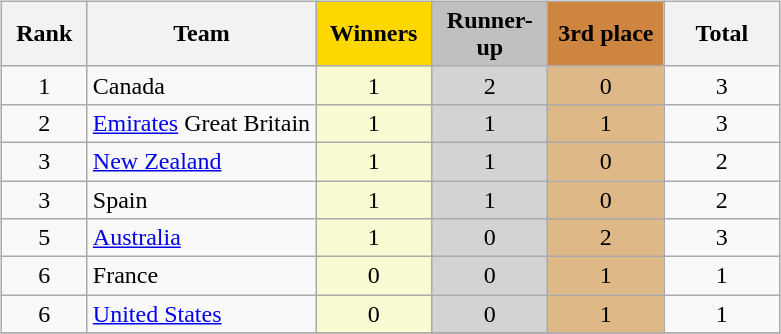<table>
<tr>
<td style="vertical-align:top; text-align:left"><br><table class="wikitable sortable" style=text-align:center; nowrap>
<tr>
<th width=50px>Rank</th>
<th>Team</th>
<td width=70px bgcolor=#FFD700><strong>Winners</strong></td>
<td width=70px bgcolor=#C0C0C0><strong>Runner-up</strong></td>
<td width=70px bgcolor=#CD853F><strong>3rd place</strong></td>
<th width=70px>Total</th>
</tr>
<tr>
<td>1</td>
<td align="left" nowrap=""> Canada</td>
<td bgcolor=#FAFAD2>1</td>
<td bgcolor=#D3D3D3>2</td>
<td bgcolor=#DEB887>0</td>
<td>3</td>
</tr>
<tr>
<td>2</td>
<td align="left" nowrap=""> <a href='#'>Emirates</a> Great Britain</td>
<td bgcolor=#FAFAD2>1</td>
<td bgcolor=#D3D3D3>1</td>
<td bgcolor=#DEB887>1</td>
<td>3</td>
</tr>
<tr>
<td>3</td>
<td align="left" nowrap=""> <a href='#'>New Zealand</a></td>
<td bgcolor=#FAFAD2>1</td>
<td bgcolor=#D3D3D3>1</td>
<td bgcolor=#DEB887>0</td>
<td>2</td>
</tr>
<tr>
<td>3</td>
<td align="left" nowrap=""> Spain</td>
<td bgcolor=#FAFAD2>1</td>
<td bgcolor=#D3D3D3>1</td>
<td bgcolor=#DEB887>0</td>
<td>2</td>
</tr>
<tr>
<td>5</td>
<td align="left" nowrap=""> <a href='#'>Australia</a></td>
<td bgcolor=#FAFAD2>1</td>
<td bgcolor=#D3D3D3>0</td>
<td bgcolor=#DEB887>2</td>
<td>3</td>
</tr>
<tr>
<td>6</td>
<td align="left" nowrap=""> France</td>
<td bgcolor=#FAFAD2>0</td>
<td bgcolor=#D3D3D3>0</td>
<td bgcolor=#DEB887>1</td>
<td>1</td>
</tr>
<tr>
<td>6</td>
<td align="left" nowrap=""> <a href='#'>United States</a></td>
<td bgcolor=#FAFAD2>0</td>
<td bgcolor=#D3D3D3>0</td>
<td bgcolor=#DEB887>1</td>
<td>1</td>
</tr>
<tr>
</tr>
</table>
</td>
</tr>
</table>
